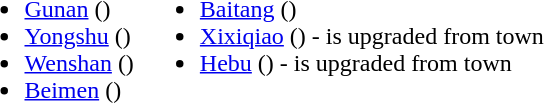<table>
<tr>
<td valign="top"><br><ul><li><a href='#'>Gunan</a> ()</li><li><a href='#'>Yongshu</a> ()</li><li><a href='#'>Wenshan</a> ()</li><li><a href='#'>Beimen</a> ()</li></ul></td>
<td valign="top"><br><ul><li><a href='#'>Baitang</a> ()</li><li><a href='#'>Xixiqiao</a> () - is upgraded from town</li><li><a href='#'>Hebu</a> () - is upgraded from town</li></ul></td>
</tr>
</table>
